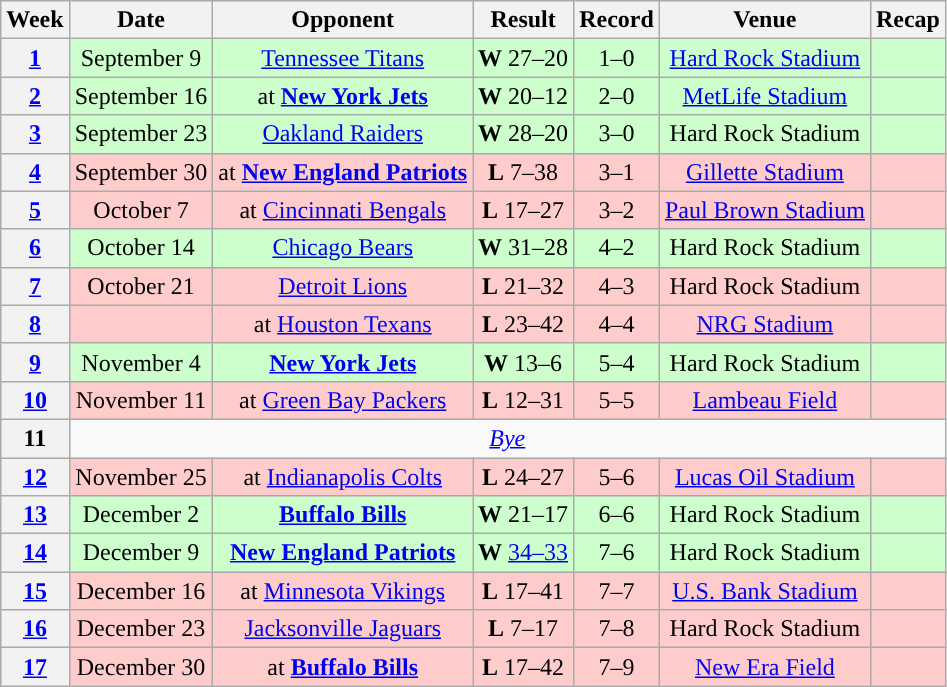<table class="wikitable" style="text-align:center">
<tr>
<th>Week</th>
<th>Date</th>
<th>Opponent</th>
<th>Result</th>
<th>Record</th>
<th>Venue</th>
<th>Recap</th>
</tr>
<tr style="background:#cfc">
<th><a href='#'>1</a></th>
<td>September 9</td>
<td><a href='#'>Tennessee Titans</a></td>
<td><strong>W</strong> 27–20</td>
<td>1–0</td>
<td><a href='#'>Hard Rock Stadium</a></td>
<td></td>
</tr>
<tr style="background:#cfc">
<th><a href='#'>2</a></th>
<td>September 16</td>
<td>at <strong><a href='#'>New York Jets</a></strong></td>
<td><strong>W</strong> 20–12</td>
<td>2–0</td>
<td><a href='#'>MetLife Stadium</a></td>
<td></td>
</tr>
<tr style="background:#cfc">
<th><a href='#'>3</a></th>
<td>September 23</td>
<td><a href='#'>Oakland Raiders</a></td>
<td><strong>W</strong> 28–20</td>
<td>3–0</td>
<td>Hard Rock Stadium</td>
<td></td>
</tr>
<tr style="background:#fcc">
<th><a href='#'>4</a></th>
<td>September 30</td>
<td>at <strong><a href='#'>New England Patriots</a></strong></td>
<td><strong>L</strong> 7–38</td>
<td>3–1</td>
<td><a href='#'>Gillette Stadium</a></td>
<td></td>
</tr>
<tr style="background:#fcc">
<th><a href='#'>5</a></th>
<td>October 7</td>
<td>at <a href='#'>Cincinnati Bengals</a></td>
<td><strong>L</strong> 17–27</td>
<td>3–2</td>
<td><a href='#'>Paul Brown Stadium</a></td>
<td></td>
</tr>
<tr style="background:#cfc">
<th><a href='#'>6</a></th>
<td>October 14</td>
<td><a href='#'>Chicago Bears</a></td>
<td><strong>W</strong> 31–28 </td>
<td>4–2</td>
<td>Hard Rock Stadium</td>
<td></td>
</tr>
<tr style="background:#fcc">
<th><a href='#'>7</a></th>
<td>October 21</td>
<td><a href='#'>Detroit Lions</a></td>
<td><strong>L</strong> 21–32</td>
<td>4–3</td>
<td>Hard Rock Stadium</td>
<td></td>
</tr>
<tr style="background:#fcc">
<th><a href='#'>8</a></th>
<td></td>
<td>at <a href='#'>Houston Texans</a></td>
<td><strong>L</strong> 23–42</td>
<td>4–4</td>
<td><a href='#'>NRG Stadium</a></td>
<td></td>
</tr>
<tr style="background:#cfc">
<th><a href='#'>9</a></th>
<td>November 4</td>
<td><strong><a href='#'>New York Jets</a></strong></td>
<td><strong>W</strong> 13–6</td>
<td>5–4</td>
<td>Hard Rock Stadium</td>
<td></td>
</tr>
<tr style="background:#fcc">
<th><a href='#'>10</a></th>
<td>November 11</td>
<td>at <a href='#'>Green Bay Packers</a></td>
<td><strong>L</strong> 12–31</td>
<td>5–5</td>
<td><a href='#'>Lambeau Field</a></td>
<td></td>
</tr>
<tr>
<th>11</th>
<td colspan="6"><em><a href='#'>Bye</a></em></td>
</tr>
<tr style="background:#fcc">
<th><a href='#'>12</a></th>
<td>November 25</td>
<td>at <a href='#'>Indianapolis Colts</a></td>
<td><strong>L</strong> 24–27</td>
<td>5–6</td>
<td><a href='#'>Lucas Oil Stadium</a></td>
<td></td>
</tr>
<tr style="background:#cfc">
<th><a href='#'>13</a></th>
<td>December 2</td>
<td><strong><a href='#'>Buffalo Bills</a></strong></td>
<td><strong>W</strong> 21–17</td>
<td>6–6</td>
<td>Hard Rock Stadium</td>
<td></td>
</tr>
<tr style="background:#cfc">
<th><a href='#'>14</a></th>
<td>December 9</td>
<td><strong><a href='#'>New England Patriots</a></strong></td>
<td><strong>W</strong> <a href='#'>34–33</a></td>
<td>7–6</td>
<td>Hard Rock Stadium</td>
<td></td>
</tr>
<tr style="background:#fcc">
<th><a href='#'>15</a></th>
<td>December 16</td>
<td>at <a href='#'>Minnesota Vikings</a></td>
<td><strong>L</strong> 17–41</td>
<td>7–7</td>
<td><a href='#'>U.S. Bank Stadium</a></td>
<td></td>
</tr>
<tr style="background:#fcc">
<th><a href='#'>16</a></th>
<td>December 23</td>
<td><a href='#'>Jacksonville Jaguars</a></td>
<td><strong>L</strong> 7–17</td>
<td>7–8</td>
<td>Hard Rock Stadium</td>
<td></td>
</tr>
<tr style="background:#fcc">
<th><a href='#'>17</a></th>
<td>December 30</td>
<td>at <strong><a href='#'>Buffalo Bills</a></strong></td>
<td><strong>L</strong> 17–42</td>
<td>7–9</td>
<td><a href='#'>New Era Field</a></td>
<td></td>
</tr>
</table>
